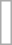<table style="border:#aaa 1px solid; float: right; clear:right">
<tr>
<td><div><br>


 
 
 
 
 
 
 	 
 
 	 
</div></td>
</tr>
<tr>
<td></td>
</tr>
</table>
